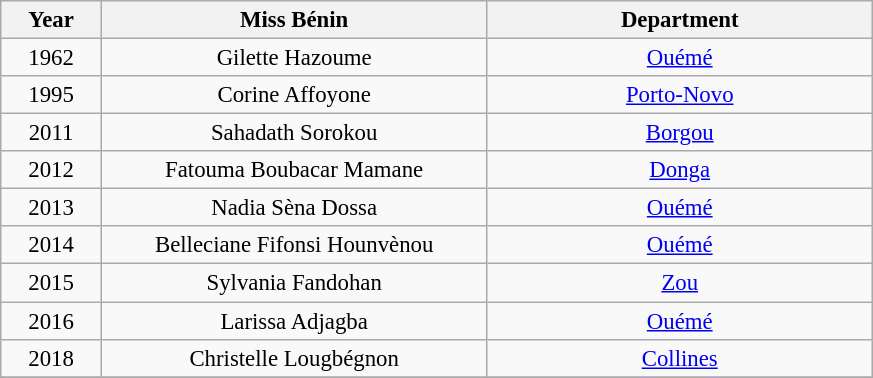<table class="wikitable sortable" style="font-size: 95%; text-align:center">
<tr>
<th width="60">Year</th>
<th width="250">Miss Bénin</th>
<th width="250">Department</th>
</tr>
<tr>
<td>1962</td>
<td>Gilette Hazoume</td>
<td><a href='#'>Ouémé</a></td>
</tr>
<tr>
<td>1995</td>
<td>Corine Affoyone</td>
<td><a href='#'>Porto-Novo</a></td>
</tr>
<tr>
<td>2011</td>
<td>Sahadath Sorokou</td>
<td><a href='#'>Borgou</a></td>
</tr>
<tr>
<td>2012</td>
<td>Fatouma Boubacar Mamane</td>
<td><a href='#'>Donga</a></td>
</tr>
<tr>
<td>2013</td>
<td>Nadia Sèna Dossa</td>
<td><a href='#'>Ouémé</a></td>
</tr>
<tr>
<td>2014</td>
<td>Belleciane Fifonsi Hounvènou</td>
<td><a href='#'>Ouémé</a></td>
</tr>
<tr>
<td>2015</td>
<td>Sylvania Fandohan</td>
<td><a href='#'>Zou</a></td>
</tr>
<tr>
<td>2016</td>
<td>Larissa Adjagba</td>
<td><a href='#'>Ouémé</a></td>
</tr>
<tr>
<td>2018</td>
<td>Christelle Lougbégnon</td>
<td><a href='#'>Collines</a></td>
</tr>
<tr>
</tr>
</table>
